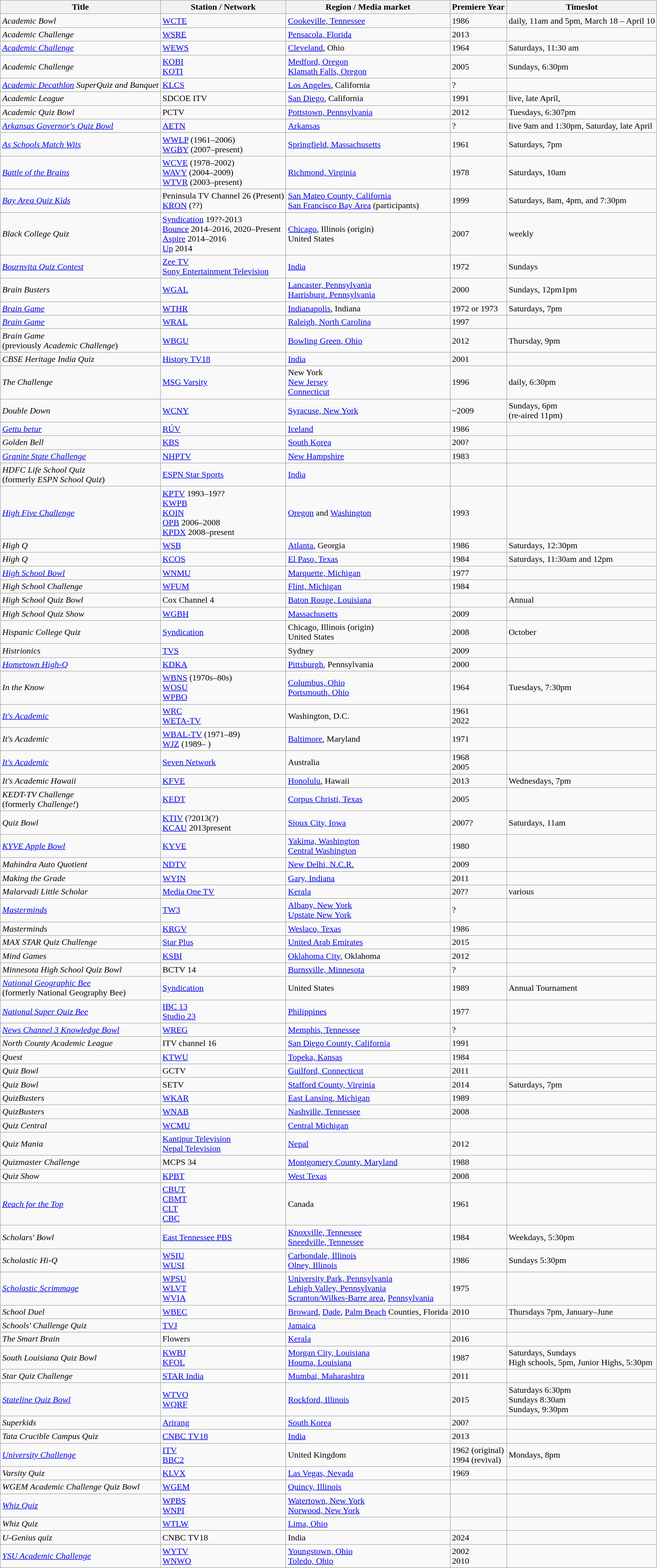<table class="wikitable sortable">
<tr>
<th>Title</th>
<th>Station / Network</th>
<th>Region / Media market</th>
<th>Premiere Year</th>
<th>Timeslot</th>
</tr>
<tr>
<td><em>Academic Bowl</em></td>
<td><a href='#'>WCTE</a></td>
<td><a href='#'>Cookeville, Tennessee</a></td>
<td>1986</td>
<td>daily, 11am and 5pm, March 18 – April 10</td>
</tr>
<tr>
<td><em>Academic Challenge</em></td>
<td><a href='#'>WSRE</a></td>
<td><a href='#'>Pensacola, Florida</a></td>
<td>2013</td>
<td></td>
</tr>
<tr>
<td><em><a href='#'>Academic Challenge</a></em></td>
<td><a href='#'>WEWS</a></td>
<td><a href='#'>Cleveland</a>, Ohio</td>
<td>1964</td>
<td>Saturdays, 11:30 am</td>
</tr>
<tr>
<td><em>Academic Challenge</em></td>
<td><a href='#'>KOBI</a><br><a href='#'>KOTI</a></td>
<td><a href='#'>Medford, Oregon</a><br><a href='#'>Klamath Falls, Oregon</a></td>
<td>2005</td>
<td>Sundays, 6:30pm</td>
</tr>
<tr>
<td><em><a href='#'>Academic Decathlon</a> SuperQuiz and Banquet</em></td>
<td><a href='#'>KLCS</a></td>
<td><a href='#'>Los Angeles</a>, California</td>
<td>?</td>
<td></td>
</tr>
<tr>
<td><em>Academic League</em></td>
<td>SDCOE ITV</td>
<td><a href='#'>San Diego</a>, California</td>
<td>1991</td>
<td>live, late April,</td>
</tr>
<tr>
<td><em>Academic Quiz Bowl</em></td>
<td>PCTV</td>
<td><a href='#'>Pottstown, Pennsylvania</a></td>
<td>2012</td>
<td>Tuesdays, 6:307pm</td>
</tr>
<tr>
<td><em><a href='#'>Arkansas Governor's Quiz Bowl</a></em></td>
<td><a href='#'>AETN</a></td>
<td><a href='#'>Arkansas</a></td>
<td>?</td>
<td>live 9am and 1:30pm, Saturday, late April</td>
</tr>
<tr>
<td><em><a href='#'>As Schools Match Wits</a></em></td>
<td><a href='#'>WWLP</a> (1961–2006) <br> <a href='#'>WGBY</a> (2007–present)</td>
<td><a href='#'>Springfield, Massachusetts</a></td>
<td>1961</td>
<td>Saturdays, 7pm</td>
</tr>
<tr>
<td><em><a href='#'>Battle of the Brains</a></em></td>
<td><a href='#'>WCVE</a> (1978–2002) <br> <a href='#'>WAVY</a> (2004–2009)<br> <a href='#'>WTVR</a> (2003–present) <br></td>
<td><a href='#'>Richmond, Virginia</a></td>
<td>1978</td>
<td>Saturdays, 10am</td>
</tr>
<tr>
<td><em><a href='#'>Bay Area Quiz Kids</a></em></td>
<td>Peninsula TV Channel 26 (Present) <br> <a href='#'>KRON</a> (??)</td>
<td><a href='#'>San Mateo County, California</a> <br> <a href='#'>San Francisco Bay Area</a> (participants)</td>
<td>1999</td>
<td>Saturdays, 8am, 4pm, and 7:30pm</td>
</tr>
<tr>
<td><em>Black College Quiz</em></td>
<td><a href='#'>Syndication</a> 19??-2013<br><a href='#'>Bounce</a> 2014–2016, 2020–Present<br><a href='#'>Aspire</a> 2014–2016 <br><a href='#'>Up</a> 2014</td>
<td><a href='#'>Chicago</a>, Illinois (origin)<br> United States</td>
<td>2007</td>
<td>weekly</td>
</tr>
<tr>
<td><em><a href='#'>Bournvita Quiz Contest</a></em></td>
<td><a href='#'>Zee TV</a> <br> <a href='#'>Sony Entertainment Television</a></td>
<td><a href='#'>India</a></td>
<td>1972</td>
<td>Sundays</td>
</tr>
<tr>
<td><em>Brain Busters</em></td>
<td><a href='#'>WGAL</a></td>
<td><a href='#'>Lancaster, Pennsylvania</a><br><a href='#'>Harrisburg, Pennsylvania</a></td>
<td>2000</td>
<td>Sundays, 12pm1pm</td>
</tr>
<tr>
<td><em><a href='#'>Brain Game</a></em></td>
<td><a href='#'>WTHR</a></td>
<td><a href='#'>Indianapolis</a>, Indiana</td>
<td>1972 or 1973</td>
<td>Saturdays, 7pm</td>
</tr>
<tr>
<td><em><a href='#'>Brain Game</a></em></td>
<td><a href='#'>WRAL</a></td>
<td><a href='#'>Raleigh, North Carolina</a></td>
<td>1997</td>
<td></td>
</tr>
<tr>
<td><em>Brain Game</em> <br> (previously <em>Academic Challenge</em>)</td>
<td><a href='#'>WBGU</a></td>
<td><a href='#'>Bowling Green, Ohio</a></td>
<td>2012</td>
<td>Thursday, 9pm</td>
</tr>
<tr>
<td><em>CBSE Heritage India Quiz</em></td>
<td><a href='#'>History TV18</a></td>
<td><a href='#'>India</a></td>
<td>2001</td>
<td></td>
</tr>
<tr>
<td><em>The Challenge</em></td>
<td><a href='#'>MSG Varsity</a></td>
<td>New York<br><a href='#'>New Jersey</a><br><a href='#'>Connecticut</a></td>
<td>1996</td>
<td>daily, 6:30pm</td>
</tr>
<tr>
<td><em>Double Down</em></td>
<td><a href='#'>WCNY</a></td>
<td><a href='#'>Syracuse, New York</a></td>
<td>~2009</td>
<td>Sundays, 6pm <br> (re-aired 11pm)</td>
</tr>
<tr>
<td><em><a href='#'>Gettu betur</a></em></td>
<td><a href='#'>RÚV</a></td>
<td><a href='#'>Iceland</a></td>
<td>1986</td>
<td></td>
</tr>
<tr>
<td><em>Golden Bell</em></td>
<td><a href='#'>KBS</a></td>
<td><a href='#'>South Korea</a></td>
<td>200?</td>
<td></td>
</tr>
<tr>
<td><em><a href='#'>Granite State Challenge</a></em></td>
<td><a href='#'>NHPTV</a></td>
<td><a href='#'>New Hampshire</a></td>
<td>1983</td>
<td></td>
</tr>
<tr>
<td><em>HDFC Life School Quiz</em> <br> (formerly <em>ESPN School Quiz</em>)</td>
<td><a href='#'>ESPN Star Sports</a></td>
<td><a href='#'>India</a></td>
<td></td>
<td></td>
</tr>
<tr>
<td><em><a href='#'>High Five Challenge</a></em></td>
<td><a href='#'>KPTV</a> 1993–19??<br><a href='#'>KWPB</a><br><a href='#'>KOIN</a><br><a href='#'>OPB</a> 2006–2008<br><a href='#'>KPDX</a> 2008–present</td>
<td><a href='#'>Oregon</a> and <a href='#'>Washington</a></td>
<td>1993</td>
<td></td>
</tr>
<tr>
<td><em>High Q</em></td>
<td><a href='#'>WSB</a></td>
<td><a href='#'>Atlanta</a>, Georgia</td>
<td>1986</td>
<td>Saturdays, 12:30pm</td>
</tr>
<tr>
<td><em>High Q</em></td>
<td><a href='#'>KCOS</a></td>
<td><a href='#'>El Paso, Texas</a></td>
<td>1984</td>
<td>Saturdays, 11:30am and 12pm</td>
</tr>
<tr>
<td><em><a href='#'>High School Bowl</a></em></td>
<td><a href='#'>WNMU</a></td>
<td><a href='#'>Marquette, Michigan</a></td>
<td>1977</td>
<td></td>
</tr>
<tr>
<td><em>High School Challenge</em></td>
<td><a href='#'>WFUM</a></td>
<td><a href='#'>Flint, Michigan</a></td>
<td>1984</td>
<td></td>
</tr>
<tr>
<td><em>High School Quiz Bowl</em></td>
<td>Cox Channel 4</td>
<td><a href='#'>Baton Rouge, Louisiana</a></td>
<td></td>
<td>Annual</td>
</tr>
<tr>
<td><em>High School Quiz Show</em></td>
<td><a href='#'>WGBH</a></td>
<td><a href='#'>Massachusetts</a></td>
<td>2009</td>
<td></td>
</tr>
<tr>
<td><em>Hispanic College Quiz</em></td>
<td><a href='#'>Syndication</a></td>
<td>Chicago, Illinois (origin)<br> United States</td>
<td>2008</td>
<td>October</td>
</tr>
<tr>
<td><em>Histrionics</em></td>
<td><a href='#'>TVS</a></td>
<td>Sydney</td>
<td>2009</td>
<td></td>
</tr>
<tr>
<td><em><a href='#'>Hometown High-Q</a></em></td>
<td><a href='#'>KDKA</a></td>
<td><a href='#'>Pittsburgh</a>, Pennsylvania</td>
<td>2000</td>
<td></td>
</tr>
<tr>
<td><em>In the Know</em></td>
<td><a href='#'>WBNS</a> (1970s–80s)<br><a href='#'>WOSU</a><br><a href='#'>WPBO</a></td>
<td><a href='#'>Columbus, Ohio</a><br><a href='#'>Portsmouth, Ohio</a></td>
<td>1964</td>
<td>Tuesdays, 7:30pm</td>
</tr>
<tr>
<td><em><a href='#'>It's Academic</a></em></td>
<td><a href='#'>WRC</a><br><a href='#'>WETA-TV</a></td>
<td>Washington, D.C.</td>
<td>1961<br>2022</td>
<td></td>
</tr>
<tr>
<td><em>It's Academic</em></td>
<td><a href='#'>WBAL-TV</a> (1971–89)<br><a href='#'>WJZ</a> (1989– )</td>
<td><a href='#'>Baltimore</a>, Maryland</td>
<td>1971</td>
<td></td>
</tr>
<tr>
<td><em><a href='#'>It's Academic</a></em></td>
<td><a href='#'>Seven Network</a></td>
<td>Australia</td>
<td>1968<br> 2005</td>
<td></td>
</tr>
<tr>
<td><em>It's Academic Hawaii</em></td>
<td><a href='#'>KFVE</a></td>
<td><a href='#'>Honolulu</a>, Hawaii</td>
<td>2013</td>
<td>Wednesdays, 7pm</td>
</tr>
<tr>
<td><em>KEDT-TV Challenge</em><br> (formerly <em>Challenge!</em>)</td>
<td><a href='#'>KEDT</a></td>
<td><a href='#'>Corpus Christi, Texas</a></td>
<td>2005</td>
<td></td>
</tr>
<tr>
<td><em>Quiz Bowl</em></td>
<td><a href='#'>KTIV</a> (?2013(?) <br> <a href='#'>KCAU</a> 2013present</td>
<td><a href='#'>Sioux City, Iowa</a></td>
<td>2007?</td>
<td>Saturdays, 11am</td>
</tr>
<tr>
<td><em><a href='#'>KYVE Apple Bowl</a></em></td>
<td><a href='#'>KYVE</a></td>
<td><a href='#'>Yakima, Washington</a> <br> <a href='#'>Central Washington</a></td>
<td>1980</td>
<td></td>
</tr>
<tr>
<td><em>Mahindra Auto Quotient</em></td>
<td><a href='#'>NDTV</a></td>
<td><a href='#'>New Delhi, N.C.R.</a></td>
<td>2009</td>
<td></td>
</tr>
<tr>
<td><em>Making the Grade</em></td>
<td><a href='#'>WYIN</a></td>
<td><a href='#'>Gary, Indiana</a></td>
<td>2011</td>
</tr>
<tr>
<td><em>Malarvadi Little Scholar</em></td>
<td><a href='#'>Media One TV</a></td>
<td><a href='#'>Kerala</a></td>
<td>20??</td>
<td>various</td>
</tr>
<tr>
<td><em><a href='#'>Masterminds</a></em></td>
<td><a href='#'>TW3</a></td>
<td><a href='#'>Albany, New York</a> <br> <a href='#'>Upstate New York</a></td>
<td>?</td>
<td></td>
</tr>
<tr>
<td><em>Masterminds</em></td>
<td><a href='#'>KRGV</a></td>
<td><a href='#'>Weslaco, Texas</a></td>
<td>1986</td>
<td></td>
</tr>
<tr>
<td><em>MAX STAR Quiz Challenge</em></td>
<td><a href='#'>Star Plus</a></td>
<td><a href='#'>United Arab Emirates</a></td>
<td>2015</td>
</tr>
<tr>
<td><em>Mind Games</em></td>
<td><a href='#'>KSBI</a></td>
<td><a href='#'>Oklahoma City</a>, Oklahoma</td>
<td>2012</td>
<td></td>
</tr>
<tr>
<td><em>Minnesota High School Quiz Bowl</em></td>
<td>BCTV 14</td>
<td><a href='#'>Burnsville, Minnesota</a></td>
<td>?</td>
<td></td>
</tr>
<tr>
<td><em><a href='#'>National Geographic Bee</a></em><br>(formerly National Geography Bee)</td>
<td><a href='#'>Syndication</a></td>
<td>United States</td>
<td>1989</td>
<td>Annual Tournament</td>
</tr>
<tr>
<td><em><a href='#'>National Super Quiz Bee</a></em></td>
<td><a href='#'>IBC 13</a><br><a href='#'>Studio 23</a></td>
<td><a href='#'>Philippines</a></td>
<td>1977</td>
<td></td>
</tr>
<tr>
<td><em><a href='#'>News Channel 3 Knowledge Bowl</a></em></td>
<td><a href='#'>WREG</a></td>
<td><a href='#'>Memphis, Tennessee</a></td>
<td>?</td>
<td></td>
</tr>
<tr>
<td><em>North County Academic League</em></td>
<td>ITV channel 16</td>
<td><a href='#'>San Diego County, California</a></td>
<td>1991</td>
<td></td>
</tr>
<tr>
<td><em>Quest</em></td>
<td><a href='#'>KTWU</a></td>
<td><a href='#'>Topeka, Kansas</a></td>
<td>1984</td>
<td></td>
</tr>
<tr>
<td><em>Quiz Bowl</em></td>
<td>GCTV</td>
<td><a href='#'>Guilford, Connecticut</a></td>
<td>2011</td>
<td></td>
</tr>
<tr>
<td><em>Quiz Bowl</em></td>
<td>SETV</td>
<td><a href='#'>Stafford County, Virginia</a></td>
<td>2014</td>
<td>Saturdays, 7pm</td>
</tr>
<tr>
<td><em>QuizBusters</em></td>
<td><a href='#'>WKAR</a></td>
<td><a href='#'>East Lansing, Michigan</a></td>
<td>1989</td>
<td></td>
</tr>
<tr>
<td><em>QuizBusters</em></td>
<td><a href='#'>WNAB</a></td>
<td><a href='#'>Nashville, Tennessee</a></td>
<td>2008</td>
<td></td>
</tr>
<tr>
<td><em>Quiz Central</em></td>
<td><a href='#'>WCMU</a></td>
<td><a href='#'>Central Michigan</a></td>
<td></td>
<td></td>
</tr>
<tr>
<td><em>Quiz Mania</em></td>
<td><a href='#'>Kantipur Television</a><br><a href='#'>Nepal Television</a></td>
<td><a href='#'>Nepal</a></td>
<td>2012</td>
<td></td>
</tr>
<tr>
<td><em>Quizmaster Challenge</em></td>
<td>MCPS 34</td>
<td><a href='#'>Montgomery County, Maryland</a></td>
<td>1988</td>
<td></td>
</tr>
<tr>
<td><em>Quiz Show</em></td>
<td><a href='#'>KPBT</a></td>
<td><a href='#'>West Texas</a></td>
<td>2008</td>
<td></td>
</tr>
<tr>
<td><em><a href='#'>Reach for the Top</a></em></td>
<td><a href='#'>CBUT</a><br><a href='#'>CBMT</a><br><a href='#'>CLT</a><br><a href='#'>CBC</a></td>
<td>Canada</td>
<td>1961</td>
<td></td>
</tr>
<tr>
<td><em>Scholars' Bowl</em></td>
<td><a href='#'>East Tennessee PBS</a></td>
<td><a href='#'>Knoxville, Tennessee</a><br><a href='#'>Sneedville, Tennessee</a></td>
<td>1984</td>
<td>Weekdays, 5:30pm</td>
</tr>
<tr>
<td><em>Scholastic Hi-Q</em></td>
<td><a href='#'>WSIU</a><br><a href='#'>WUSI</a></td>
<td><a href='#'>Carbondale, Illinois</a><br><a href='#'>Olney, Illinois</a></td>
<td>1986</td>
<td>Sundays 5:30pm</td>
</tr>
<tr>
<td><em><a href='#'>Scholastic Scrimmage</a></em></td>
<td><a href='#'>WPSU</a><br><a href='#'>WLVT</a><br><a href='#'>WVIA</a></td>
<td><a href='#'>University Park, Pennsylvania</a><br><a href='#'>Lehigh Valley, Pennsylvania</a><br><a href='#'>Scranton/Wilkes-Barre area</a>, <a href='#'>Pennsylvania</a></td>
<td>1975</td>
<td></td>
</tr>
<tr>
<td><em>School Duel</em></td>
<td><a href='#'>WBEC</a></td>
<td><a href='#'>Broward</a>, <a href='#'>Dade</a>, <a href='#'>Palm Beach</a> Counties, Florida</td>
<td>2010</td>
<td>Thursdays 7pm, January–June</td>
</tr>
<tr>
<td><em>Schools' Challenge Quiz</em></td>
<td><a href='#'>TVJ</a></td>
<td><a href='#'>Jamaica</a></td>
<td></td>
<td></td>
</tr>
<tr>
<td><em>The Smart Brain</em></td>
<td>Flowers</td>
<td><a href='#'>Kerala</a></td>
<td>2016</td>
</tr>
<tr>
<td><em>South Louisiana Quiz Bowl</em></td>
<td><a href='#'>KWBJ</a> <br> <a href='#'>KFOL</a></td>
<td><a href='#'>Morgan City, Louisiana</a><br> <a href='#'>Houma, Louisiana</a></td>
<td>1987</td>
<td>Saturdays, Sundays <br> High schools, 5pm, Junior Highs, 5:30pm</td>
</tr>
<tr>
<td><em>Star Quiz Challenge</em></td>
<td><a href='#'>STAR India</a></td>
<td><a href='#'>Mumbai, Maharashtra</a></td>
<td>2011</td>
<td></td>
</tr>
<tr>
<td><em><a href='#'>Stateline Quiz Bowl</a></em></td>
<td><a href='#'>WTVO</a> <br> <a href='#'>WQRF</a></td>
<td><a href='#'>Rockford, Illinois</a></td>
<td>2015</td>
<td>Saturdays 6:30pm <br> Sundays 8:30am <br> Sundays, 9:30pm</td>
</tr>
<tr>
<td><em>Superkids</em></td>
<td><a href='#'>Arirang</a></td>
<td><a href='#'>South Korea</a></td>
<td>200?</td>
</tr>
<tr>
<td><em>Tata Crucible Campus Quiz</em></td>
<td><a href='#'>CNBC TV18</a></td>
<td><a href='#'>India</a></td>
<td>2013</td>
<td></td>
</tr>
<tr>
<td><em><a href='#'>University Challenge</a></em></td>
<td><a href='#'>ITV</a><br><a href='#'>BBC2</a></td>
<td>United Kingdom</td>
<td>1962 (original)<br>1994 (revival)</td>
<td>Mondays, 8pm</td>
</tr>
<tr>
<td><em>Varsity Quiz</em></td>
<td><a href='#'>KLVX</a></td>
<td><a href='#'>Las Vegas, Nevada</a></td>
<td>1969</td>
<td></td>
</tr>
<tr>
<td><em>WGEM Academic Challenge Quiz Bowl</em></td>
<td><a href='#'>WGEM</a></td>
<td><a href='#'>Quincy, Illinois</a></td>
<td></td>
<td></td>
</tr>
<tr>
<td><em><a href='#'>Whiz Quiz</a></em></td>
<td><a href='#'>WPBS</a><br><a href='#'>WNPI</a></td>
<td><a href='#'>Watertown, New York</a><br><a href='#'>Norwood, New York</a></td>
<td></td>
<td></td>
</tr>
<tr>
<td><em>Whiz Quiz</em></td>
<td><a href='#'>WTLW</a></td>
<td><a href='#'>Lima, Ohio</a></td>
<td></td>
<td></td>
</tr>
<tr>
<td><em>U-Genius quiz</em></td>
<td>CNBC TV18</td>
<td>India</td>
<td>2024</td>
<td></td>
</tr>
<tr>
<td><em><a href='#'>YSU Academic Challenge</a></em></td>
<td><a href='#'>WYTV</a> <br> <a href='#'>WNWO</a></td>
<td><a href='#'>Youngstown, Ohio</a> <br> <a href='#'>Toledo, Ohio</a></td>
<td>2002 <br> 2010</td>
<td></td>
</tr>
</table>
